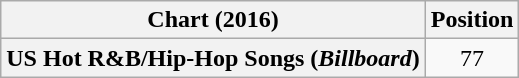<table class="wikitable plainrowheaders" style="text-align:center;">
<tr>
<th scope="col">Chart (2016)</th>
<th scope="col">Position</th>
</tr>
<tr>
<th scope="row">US Hot R&B/Hip-Hop Songs (<em>Billboard</em>)</th>
<td>77</td>
</tr>
</table>
